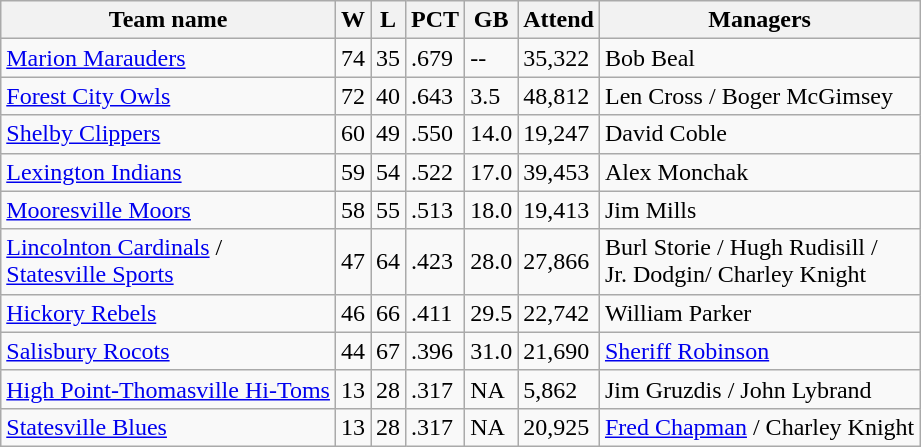<table class="wikitable">
<tr>
<th>Team name</th>
<th>W</th>
<th>L</th>
<th>PCT</th>
<th>GB</th>
<th>Attend</th>
<th>Managers</th>
</tr>
<tr>
<td><a href='#'>Marion Marauders</a></td>
<td>74</td>
<td>35</td>
<td>.679</td>
<td>--</td>
<td>35,322</td>
<td>Bob Beal</td>
</tr>
<tr>
<td><a href='#'>Forest City Owls</a></td>
<td>72</td>
<td>40</td>
<td>.643</td>
<td>3.5</td>
<td>48,812</td>
<td>Len Cross / Boger McGimsey</td>
</tr>
<tr>
<td><a href='#'>Shelby Clippers</a></td>
<td>60</td>
<td>49</td>
<td>.550</td>
<td>14.0</td>
<td>19,247</td>
<td>David Coble</td>
</tr>
<tr>
<td><a href='#'>Lexington Indians</a></td>
<td>59</td>
<td>54</td>
<td>.522</td>
<td>17.0</td>
<td>39,453</td>
<td>Alex Monchak</td>
</tr>
<tr>
<td><a href='#'>Mooresville Moors</a></td>
<td>58</td>
<td>55</td>
<td>.513</td>
<td>18.0</td>
<td>19,413</td>
<td>Jim Mills</td>
</tr>
<tr>
<td><a href='#'>Lincolnton Cardinals</a> /<br><a href='#'>Statesville Sports</a></td>
<td>47</td>
<td>64</td>
<td>.423</td>
<td>28.0</td>
<td>27,866</td>
<td>Burl Storie / Hugh Rudisill /<br>Jr. Dodgin/ Charley Knight</td>
</tr>
<tr>
<td><a href='#'>Hickory Rebels</a></td>
<td>46</td>
<td>66</td>
<td>.411</td>
<td>29.5</td>
<td>22,742</td>
<td>William Parker</td>
</tr>
<tr>
<td><a href='#'>Salisbury Rocots</a></td>
<td>44</td>
<td>67</td>
<td>.396</td>
<td>31.0</td>
<td>21,690</td>
<td><a href='#'>Sheriff Robinson</a></td>
</tr>
<tr>
<td><a href='#'>High Point-Thomasville Hi-Toms</a></td>
<td>13</td>
<td>28</td>
<td>.317</td>
<td>NA</td>
<td>5,862</td>
<td>Jim Gruzdis / John Lybrand</td>
</tr>
<tr>
<td><a href='#'>Statesville Blues</a></td>
<td>13</td>
<td>28</td>
<td>.317</td>
<td>NA</td>
<td>20,925</td>
<td><a href='#'>Fred Chapman</a> / Charley Knight</td>
</tr>
</table>
